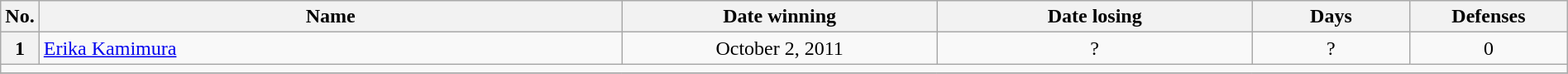<table class="wikitable" width=100%>
<tr>
<th style="width:1%;">No.</th>
<th style="width:37%;">Name</th>
<th style="width:20%;">Date winning</th>
<th style="width:20%;">Date losing</th>
<th data-sort-type="number" style="width:10%;">Days</th>
<th data-sort-type="number" style="width:10%;">Defenses</th>
</tr>
<tr align=center>
<th>1</th>
<td align=left> <a href='#'>Erika Kamimura</a></td>
<td>October 2, 2011</td>
<td>?</td>
<td>?</td>
<td>0</td>
</tr>
<tr>
<td colspan="6"></td>
</tr>
<tr>
</tr>
</table>
